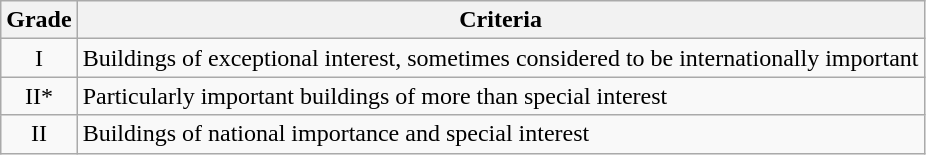<table class="wikitable">
<tr>
<th>Grade</th>
<th>Criteria</th>
</tr>
<tr>
<td align="center" >I</td>
<td>Buildings of exceptional interest, sometimes considered to be internationally important</td>
</tr>
<tr>
<td align="center" >II*</td>
<td>Particularly important buildings of more than special interest</td>
</tr>
<tr>
<td align="center" >II</td>
<td>Buildings of national importance and special interest</td>
</tr>
</table>
